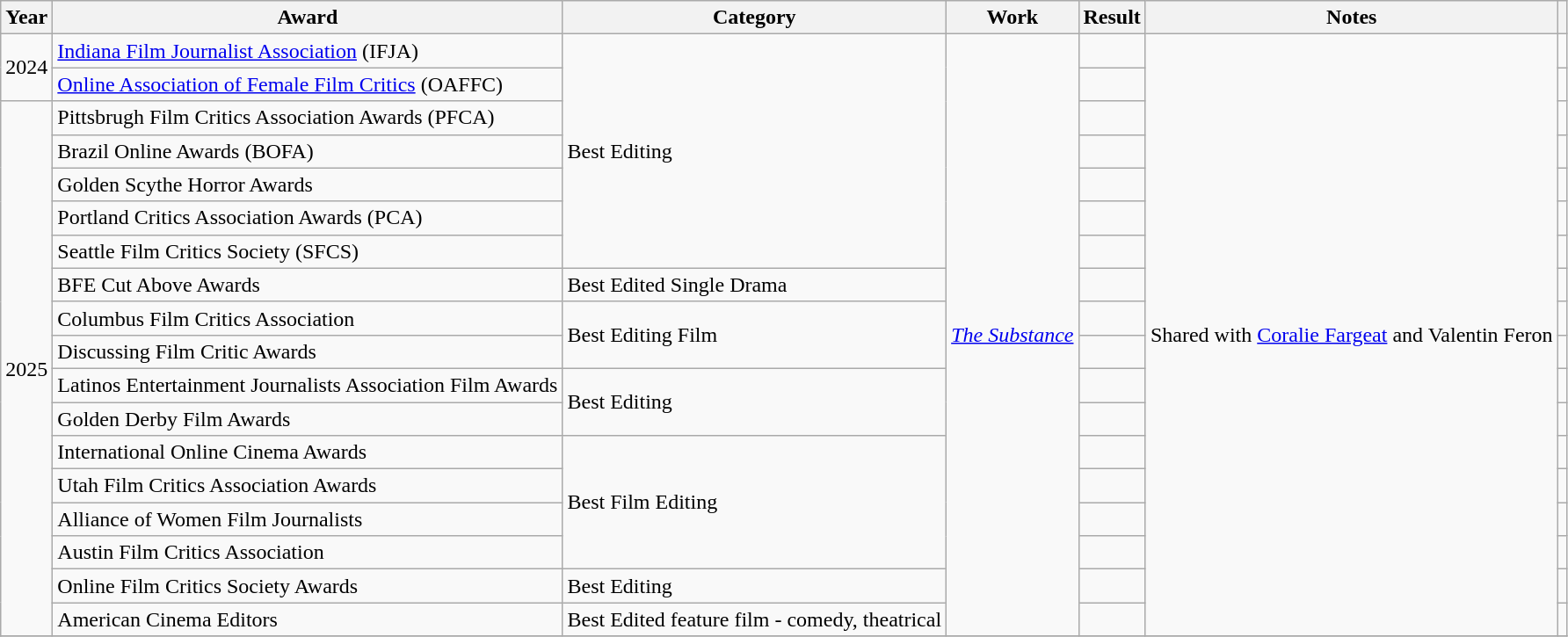<table class="wikitable sortable">
<tr>
<th>Year</th>
<th>Award</th>
<th>Category</th>
<th>Work</th>
<th>Result</th>
<th>Notes</th>
<th></th>
</tr>
<tr>
<td rowspan="2">2024</td>
<td><a href='#'>Indiana Film Journalist Association</a> (IFJA)</td>
<td rowspan="7">Best Editing</td>
<td rowspan="18"><em><a href='#'>The Substance</a></em></td>
<td></td>
<td rowspan="18">Shared with <a href='#'>Coralie Fargeat</a> and Valentin Feron</td>
<td></td>
</tr>
<tr>
<td><a href='#'>Online Association of Female Film Critics</a> (OAFFC)</td>
<td></td>
<td></td>
</tr>
<tr>
<td rowspan="16">2025</td>
<td>Pittsbrugh Film Critics Association Awards (PFCA)</td>
<td></td>
<td></td>
</tr>
<tr>
<td>Brazil Online Awards (BOFA)</td>
<td></td>
<td></td>
</tr>
<tr>
<td>Golden Scythe Horror Awards</td>
<td></td>
<td></td>
</tr>
<tr>
<td>Portland Critics Association Awards (PCA)</td>
<td></td>
<td></td>
</tr>
<tr>
<td>Seattle Film Critics Society (SFCS)</td>
<td></td>
<td></td>
</tr>
<tr>
<td>BFE Cut Above Awards</td>
<td>Best Edited Single Drama</td>
<td></td>
<td></td>
</tr>
<tr>
<td>Columbus Film Critics Association</td>
<td rowspan="2">Best Editing Film</td>
<td></td>
<td></td>
</tr>
<tr>
<td>Discussing Film Critic Awards</td>
<td></td>
<td></td>
</tr>
<tr>
<td>Latinos Entertainment Journalists Association Film Awards</td>
<td rowspan="2">Best Editing</td>
<td></td>
<td></td>
</tr>
<tr>
<td>Golden Derby Film Awards</td>
<td></td>
<td></td>
</tr>
<tr>
<td>International Online Cinema Awards</td>
<td rowspan="4">Best Film Editing</td>
<td></td>
<td></td>
</tr>
<tr>
<td>Utah Film Critics Association Awards</td>
<td></td>
<td></td>
</tr>
<tr>
<td>Alliance of Women Film Journalists</td>
<td></td>
<td></td>
</tr>
<tr>
<td>Austin Film Critics Association</td>
<td></td>
<td></td>
</tr>
<tr>
<td>Online Film Critics Society Awards</td>
<td>Best Editing</td>
<td></td>
<td></td>
</tr>
<tr>
<td>American Cinema Editors</td>
<td>Best Edited feature film - comedy, theatrical</td>
<td></td>
<td></td>
</tr>
<tr>
</tr>
</table>
